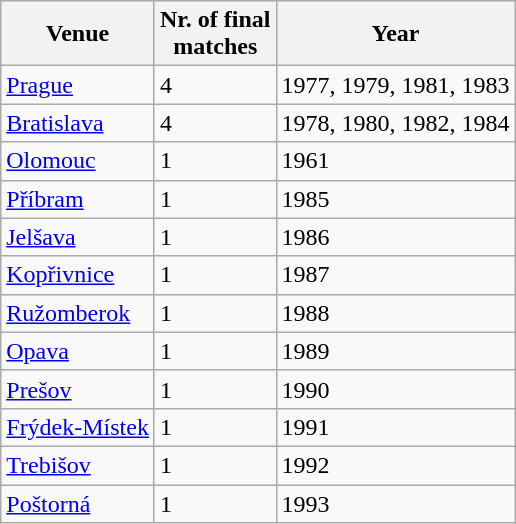<table class="wikitable sortable">
<tr>
<th><strong>Venue</strong></th>
<th><strong>Nr. of final</strong><br><strong>matches</strong></th>
<th><strong>Year</strong></th>
</tr>
<tr>
<td><a href='#'>Prague</a></td>
<td>4</td>
<td>1977, 1979, 1981, 1983</td>
</tr>
<tr>
<td><a href='#'>Bratislava</a></td>
<td>4</td>
<td>1978, 1980, 1982, 1984</td>
</tr>
<tr>
<td><a href='#'>Olomouc</a></td>
<td>1</td>
<td>1961</td>
</tr>
<tr>
<td><a href='#'>Příbram</a></td>
<td>1</td>
<td>1985</td>
</tr>
<tr>
<td><a href='#'>Jelšava</a></td>
<td>1</td>
<td>1986</td>
</tr>
<tr>
<td><a href='#'>Kopřivnice</a></td>
<td>1</td>
<td>1987</td>
</tr>
<tr>
<td><a href='#'>Ružomberok</a></td>
<td>1</td>
<td>1988</td>
</tr>
<tr>
<td><a href='#'>Opava</a></td>
<td>1</td>
<td>1989</td>
</tr>
<tr>
<td><a href='#'>Prešov</a></td>
<td>1</td>
<td>1990</td>
</tr>
<tr>
<td><a href='#'>Frýdek-Místek</a></td>
<td>1</td>
<td>1991</td>
</tr>
<tr>
<td><a href='#'>Trebišov</a></td>
<td>1</td>
<td>1992</td>
</tr>
<tr>
<td><a href='#'>Poštorná</a></td>
<td>1</td>
<td>1993</td>
</tr>
</table>
